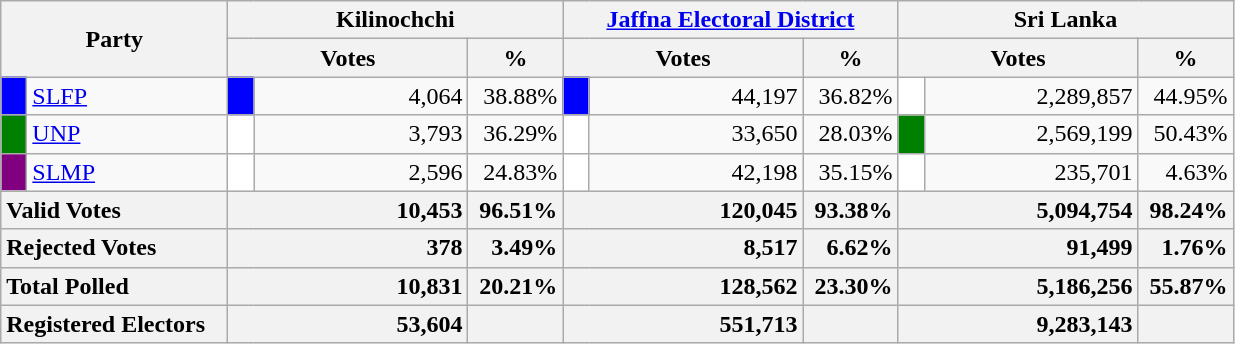<table class="wikitable">
<tr>
<th colspan="2" width="144px"rowspan="2">Party</th>
<th colspan="3" width="216px">Kilinochchi</th>
<th colspan="3" width="216px"><a href='#'>Jaffna Electoral District</a></th>
<th colspan="3" width="216px">Sri Lanka</th>
</tr>
<tr>
<th colspan="2" width="144px">Votes</th>
<th>%</th>
<th colspan="2" width="144px">Votes</th>
<th>%</th>
<th colspan="2" width="144px">Votes</th>
<th>%</th>
</tr>
<tr>
<td style="background-color:blue;" width="10px"></td>
<td style="text-align:left;"><a href='#'>SLFP</a></td>
<td style="background-color:blue;" width="10px"></td>
<td style="text-align:right;">4,064</td>
<td style="text-align:right;">38.88%</td>
<td style="background-color:blue;" width="10px"></td>
<td style="text-align:right;">44,197</td>
<td style="text-align:right;">36.82%</td>
<td style="background-color:white;" width="10px"></td>
<td style="text-align:right;">2,289,857</td>
<td style="text-align:right;">44.95%</td>
</tr>
<tr>
<td style="background-color:green;" width="10px"></td>
<td style="text-align:left;"><a href='#'>UNP</a></td>
<td style="background-color:white;" width="10px"></td>
<td style="text-align:right;">3,793</td>
<td style="text-align:right;">36.29%</td>
<td style="background-color:white;" width="10px"></td>
<td style="text-align:right;">33,650</td>
<td style="text-align:right;">28.03%</td>
<td style="background-color:green;" width="10px"></td>
<td style="text-align:right;">2,569,199</td>
<td style="text-align:right;">50.43%</td>
</tr>
<tr>
<td style="background-color:purple;" width="10px"></td>
<td style="text-align:left;"><a href='#'>SLMP</a></td>
<td style="background-color:white;" width="10px"></td>
<td style="text-align:right;">2,596</td>
<td style="text-align:right;">24.83%</td>
<td style="background-color:white;" width="10px"></td>
<td style="text-align:right;">42,198</td>
<td style="text-align:right;">35.15%</td>
<td style="background-color:white;" width="10px"></td>
<td style="text-align:right;">235,701</td>
<td style="text-align:right;">4.63%</td>
</tr>
<tr>
<th colspan="2" width="144px"style="text-align:left;">Valid Votes</th>
<th style="text-align:right;"colspan="2" width="144px">10,453</th>
<th style="text-align:right;">96.51%</th>
<th style="text-align:right;"colspan="2" width="144px">120,045</th>
<th style="text-align:right;">93.38%</th>
<th style="text-align:right;"colspan="2" width="144px">5,094,754</th>
<th style="text-align:right;">98.24%</th>
</tr>
<tr>
<th colspan="2" width="144px"style="text-align:left;">Rejected Votes</th>
<th style="text-align:right;"colspan="2" width="144px">378</th>
<th style="text-align:right;">3.49%</th>
<th style="text-align:right;"colspan="2" width="144px">8,517</th>
<th style="text-align:right;">6.62%</th>
<th style="text-align:right;"colspan="2" width="144px">91,499</th>
<th style="text-align:right;">1.76%</th>
</tr>
<tr>
<th colspan="2" width="144px"style="text-align:left;">Total Polled</th>
<th style="text-align:right;"colspan="2" width="144px">10,831</th>
<th style="text-align:right;">20.21%</th>
<th style="text-align:right;"colspan="2" width="144px">128,562</th>
<th style="text-align:right;">23.30%</th>
<th style="text-align:right;"colspan="2" width="144px">5,186,256</th>
<th style="text-align:right;">55.87%</th>
</tr>
<tr>
<th colspan="2" width="144px"style="text-align:left;">Registered Electors</th>
<th style="text-align:right;"colspan="2" width="144px">53,604</th>
<th></th>
<th style="text-align:right;"colspan="2" width="144px">551,713</th>
<th></th>
<th style="text-align:right;"colspan="2" width="144px">9,283,143</th>
<th></th>
</tr>
</table>
